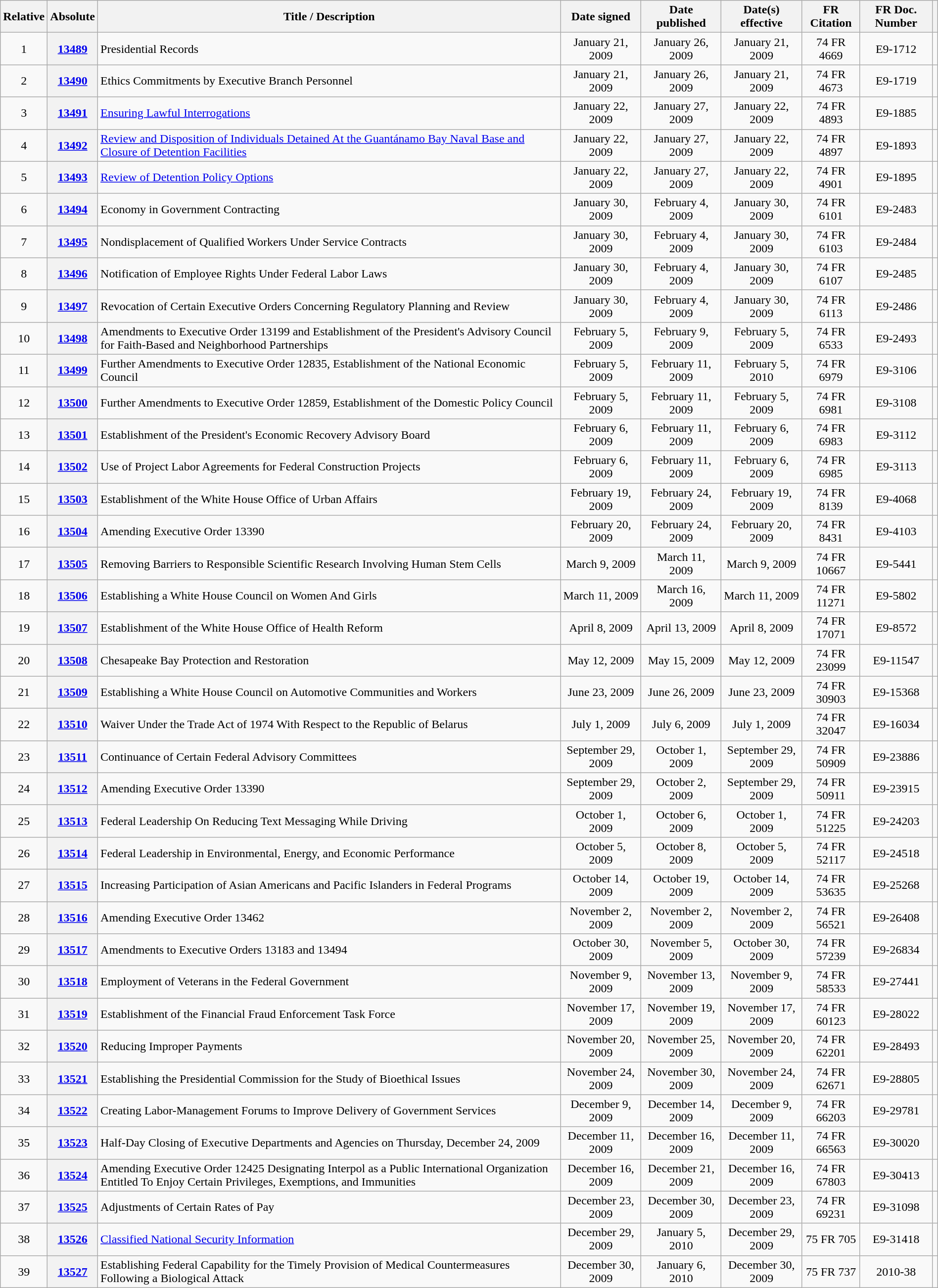<table class="wikitable sortable plainrowheaders" style="width:100%">
<tr style="text-align:center">
<th>Relative </th>
<th>Absolute </th>
<th>Title / Description</th>
<th>Date signed</th>
<th>Date published</th>
<th>Date(s) effective</th>
<th>FR Citation</th>
<th>FR Doc. Number</th>
<th class="unsortable"></th>
</tr>
<tr style="text-align:center">
<td>1</td>
<th><a href='#'>13489</a></th>
<td style="text-align:left">Presidential Records</td>
<td>January 21, 2009</td>
<td>January 26, 2009</td>
<td>January 21, 2009</td>
<td>74 FR 4669</td>
<td>E9-1712</td>
<td></td>
</tr>
<tr style="text-align:center">
<td>2</td>
<th><a href='#'>13490</a></th>
<td style="text-align:left">Ethics Commitments by Executive Branch Personnel</td>
<td>January 21, 2009</td>
<td>January 26, 2009</td>
<td>January 21, 2009</td>
<td>74 FR 4673</td>
<td>E9-1719</td>
<td></td>
</tr>
<tr style="text-align:center">
<td>3</td>
<th><a href='#'>13491</a></th>
<td style="text-align:left"><a href='#'>Ensuring Lawful Interrogations</a></td>
<td>January 22, 2009</td>
<td>January 27, 2009</td>
<td>January 22, 2009</td>
<td>74 FR 4893</td>
<td>E9-1885</td>
<td></td>
</tr>
<tr style="text-align:center">
<td>4</td>
<th><a href='#'>13492</a></th>
<td style="text-align:left"><a href='#'>Review and Disposition of Individuals Detained At the Guantánamo Bay Naval Base and Closure of Detention Facilities</a></td>
<td>January 22, 2009</td>
<td>January 27, 2009</td>
<td>January 22, 2009</td>
<td>74 FR 4897</td>
<td>E9-1893</td>
<td></td>
</tr>
<tr style="text-align:center">
<td>5</td>
<th><a href='#'>13493</a></th>
<td style="text-align:left"><a href='#'>Review of Detention Policy Options</a></td>
<td>January 22, 2009</td>
<td>January 27, 2009</td>
<td>January 22, 2009</td>
<td>74 FR 4901</td>
<td>E9-1895</td>
<td></td>
</tr>
<tr style="text-align:center">
<td>6</td>
<th><a href='#'>13494</a></th>
<td style="text-align:left">Economy in Government Contracting</td>
<td>January 30, 2009</td>
<td>February 4, 2009</td>
<td>January 30, 2009</td>
<td>74 FR 6101</td>
<td>E9-2483</td>
<td></td>
</tr>
<tr style="text-align:center">
<td>7</td>
<th><a href='#'>13495</a></th>
<td style="text-align:left">Nondisplacement of Qualified Workers Under Service Contracts</td>
<td>January 30, 2009</td>
<td>February 4, 2009</td>
<td>January 30, 2009</td>
<td>74 FR 6103</td>
<td>E9-2484</td>
<td></td>
</tr>
<tr style="text-align:center">
<td>8</td>
<th><a href='#'>13496</a></th>
<td style="text-align:left">Notification of Employee Rights Under Federal Labor Laws</td>
<td>January 30, 2009</td>
<td>February 4, 2009</td>
<td>January 30, 2009</td>
<td>74 FR 6107</td>
<td>E9-2485</td>
<td></td>
</tr>
<tr style="text-align:center">
<td>9</td>
<th><a href='#'>13497</a></th>
<td style="text-align:left">Revocation of Certain Executive Orders Concerning Regulatory Planning and Review</td>
<td>January 30, 2009</td>
<td>February 4, 2009</td>
<td>January 30, 2009</td>
<td>74 FR 6113</td>
<td>E9-2486</td>
<td></td>
</tr>
<tr style="text-align:center">
<td>10</td>
<th><a href='#'>13498</a></th>
<td style="text-align:left">Amendments to Executive Order 13199 and Establishment of the President's Advisory Council for Faith-Based and Neighborhood Partnerships</td>
<td>February 5, 2009</td>
<td>February 9, 2009</td>
<td>February 5, 2009</td>
<td>74 FR 6533</td>
<td>E9-2493</td>
<td></td>
</tr>
<tr style="text-align:center">
<td>11</td>
<th><a href='#'>13499</a></th>
<td style="text-align:left">Further Amendments to Executive Order 12835, Establishment of the National Economic Council</td>
<td>February 5, 2009</td>
<td>February 11, 2009</td>
<td>February 5, 2010</td>
<td>74 FR 6979</td>
<td>E9-3106</td>
<td></td>
</tr>
<tr style="text-align:center">
<td>12</td>
<th><a href='#'>13500</a></th>
<td style="text-align:left">Further Amendments to Executive Order 12859, Establishment of the Domestic Policy Council</td>
<td>February 5, 2009</td>
<td>February 11, 2009</td>
<td>February 5, 2009</td>
<td>74 FR 6981</td>
<td>E9-3108</td>
<td></td>
</tr>
<tr style="text-align:center">
<td>13</td>
<th><a href='#'>13501</a></th>
<td style="text-align:left">Establishment of the President's Economic Recovery Advisory Board</td>
<td>February 6, 2009</td>
<td>February 11, 2009</td>
<td>February 6, 2009</td>
<td>74 FR 6983</td>
<td>E9-3112</td>
<td></td>
</tr>
<tr style="text-align:center">
<td>14</td>
<th><a href='#'>13502</a></th>
<td style="text-align:left">Use of Project Labor Agreements for Federal Construction Projects</td>
<td>February 6, 2009</td>
<td>February 11, 2009</td>
<td>February 6, 2009</td>
<td>74 FR 6985</td>
<td>E9-3113</td>
<td></td>
</tr>
<tr style="text-align:center">
<td>15</td>
<th><a href='#'>13503</a></th>
<td style="text-align:left">Establishment of the White House Office of Urban Affairs</td>
<td>February 19, 2009</td>
<td>February 24, 2009</td>
<td>February 19, 2009</td>
<td>74 FR 8139</td>
<td>E9-4068</td>
<td></td>
</tr>
<tr style="text-align:center">
<td>16</td>
<th><a href='#'>13504</a></th>
<td style="text-align:left">Amending Executive Order 13390</td>
<td>February 20, 2009</td>
<td>February 24, 2009</td>
<td>February 20, 2009</td>
<td>74 FR 8431</td>
<td>E9-4103</td>
<td></td>
</tr>
<tr style="text-align:center">
<td>17</td>
<th><a href='#'>13505</a></th>
<td style="text-align:left">Removing Barriers to Responsible Scientific Research Involving Human Stem Cells</td>
<td>March 9, 2009</td>
<td>March 11, 2009</td>
<td>March 9, 2009</td>
<td>74 FR 10667</td>
<td>E9-5441</td>
<td></td>
</tr>
<tr style="text-align:center">
<td>18</td>
<th><a href='#'>13506</a></th>
<td style="text-align:left">Establishing a White House Council on Women And Girls</td>
<td>March 11, 2009</td>
<td>March 16, 2009</td>
<td>March 11, 2009</td>
<td>74 FR 11271</td>
<td>E9-5802</td>
<td></td>
</tr>
<tr style="text-align:center">
<td>19</td>
<th><a href='#'>13507</a></th>
<td style="text-align:left">Establishment of the White House Office of Health Reform</td>
<td>April 8, 2009</td>
<td>April 13, 2009</td>
<td>April 8, 2009</td>
<td>74 FR 17071</td>
<td>E9-8572</td>
<td></td>
</tr>
<tr style="text-align:center">
<td>20</td>
<th><a href='#'>13508</a></th>
<td style="text-align:left">Chesapeake Bay Protection and Restoration</td>
<td>May 12, 2009</td>
<td>May 15, 2009</td>
<td>May 12, 2009</td>
<td>74 FR 23099</td>
<td>E9-11547</td>
<td></td>
</tr>
<tr style="text-align:center">
<td>21</td>
<th><a href='#'>13509</a></th>
<td style="text-align:left">Establishing a White House Council on Automotive Communities and Workers</td>
<td>June 23, 2009</td>
<td>June 26, 2009</td>
<td>June 23, 2009</td>
<td>74 FR 30903</td>
<td>E9-15368</td>
<td></td>
</tr>
<tr style="text-align:center">
<td>22</td>
<th><a href='#'>13510</a></th>
<td style="text-align:left">Waiver Under the Trade Act of 1974 With Respect to the Republic of Belarus</td>
<td>July 1, 2009</td>
<td>July 6, 2009</td>
<td>July 1, 2009</td>
<td>74 FR 32047</td>
<td>E9-16034</td>
<td></td>
</tr>
<tr style="text-align:center">
<td>23</td>
<th><a href='#'>13511</a></th>
<td style="text-align:left">Continuance of Certain Federal Advisory Committees</td>
<td>September 29, 2009</td>
<td>October 1, 2009</td>
<td>September 29, 2009</td>
<td>74 FR 50909</td>
<td>E9-23886</td>
<td></td>
</tr>
<tr style="text-align:center">
<td>24</td>
<th><a href='#'>13512</a></th>
<td style="text-align:left">Amending Executive Order 13390</td>
<td>September 29, 2009</td>
<td>October 2, 2009</td>
<td>September 29, 2009</td>
<td>74 FR 50911</td>
<td>E9-23915</td>
<td></td>
</tr>
<tr style="text-align:center">
<td>25</td>
<th><a href='#'>13513</a></th>
<td style="text-align:left">Federal Leadership On Reducing Text Messaging While Driving</td>
<td>October 1, 2009</td>
<td>October 6, 2009</td>
<td>October 1, 2009</td>
<td>74 FR 51225</td>
<td>E9-24203</td>
<td></td>
</tr>
<tr style="text-align:center">
<td>26</td>
<th><a href='#'>13514</a></th>
<td style="text-align:left">Federal Leadership in Environmental, Energy, and Economic Performance</td>
<td>October 5, 2009</td>
<td>October 8, 2009</td>
<td>October 5, 2009</td>
<td>74 FR 52117</td>
<td>E9-24518</td>
<td></td>
</tr>
<tr style="text-align:center">
<td>27</td>
<th><a href='#'>13515</a></th>
<td style="text-align:left">Increasing Participation of Asian Americans and Pacific Islanders in Federal Programs</td>
<td>October 14, 2009</td>
<td>October 19, 2009</td>
<td>October 14, 2009</td>
<td>74 FR 53635</td>
<td>E9-25268</td>
<td></td>
</tr>
<tr style="text-align:center">
<td>28</td>
<th><a href='#'>13516</a></th>
<td style="text-align:left">Amending Executive Order 13462</td>
<td>November 2, 2009</td>
<td>November 2, 2009</td>
<td>November 2, 2009</td>
<td>74 FR 56521</td>
<td>E9-26408</td>
<td></td>
</tr>
<tr style="text-align:center">
<td>29</td>
<th><a href='#'>13517</a></th>
<td style="text-align:left">Amendments to Executive Orders 13183 and 13494</td>
<td>October 30, 2009</td>
<td>November 5, 2009</td>
<td>October 30, 2009</td>
<td>74 FR 57239</td>
<td>E9-26834</td>
<td></td>
</tr>
<tr style="text-align:center">
<td>30</td>
<th><a href='#'>13518</a></th>
<td style="text-align:left">Employment of Veterans in the Federal Government</td>
<td>November 9, 2009</td>
<td>November 13, 2009</td>
<td>November 9, 2009</td>
<td>74 FR 58533</td>
<td>E9-27441</td>
<td></td>
</tr>
<tr style="text-align:center">
<td>31</td>
<th><a href='#'>13519</a></th>
<td style="text-align:left">Establishment of the Financial Fraud Enforcement Task Force</td>
<td>November 17, 2009</td>
<td>November 19, 2009</td>
<td>November 17, 2009</td>
<td>74 FR 60123</td>
<td>E9-28022</td>
<td></td>
</tr>
<tr style="text-align:center">
<td>32</td>
<th><a href='#'>13520</a></th>
<td style="text-align:left">Reducing Improper Payments</td>
<td>November 20, 2009</td>
<td>November 25, 2009</td>
<td>November 20, 2009</td>
<td>74 FR 62201</td>
<td>E9-28493</td>
<td></td>
</tr>
<tr style="text-align:center">
<td>33</td>
<th><a href='#'>13521</a></th>
<td style="text-align:left">Establishing the Presidential Commission for the Study of Bioethical Issues</td>
<td>November 24, 2009</td>
<td>November 30, 2009</td>
<td>November 24, 2009</td>
<td>74 FR 62671</td>
<td>E9-28805</td>
<td></td>
</tr>
<tr style="text-align:center">
<td>34</td>
<th><a href='#'>13522</a></th>
<td style="text-align:left">Creating Labor-Management Forums to Improve Delivery of Government Services</td>
<td>December 9, 2009</td>
<td>December 14, 2009</td>
<td>December 9, 2009</td>
<td>74 FR 66203</td>
<td>E9-29781</td>
<td></td>
</tr>
<tr style="text-align:center">
<td>35</td>
<th><a href='#'>13523</a></th>
<td style="text-align:left">Half-Day Closing of Executive Departments and Agencies on Thursday, December 24, 2009</td>
<td>December 11, 2009</td>
<td>December 16, 2009</td>
<td>December 11, 2009</td>
<td>74 FR 66563</td>
<td>E9-30020</td>
<td></td>
</tr>
<tr style="text-align:center">
<td>36</td>
<th><a href='#'>13524</a></th>
<td style="text-align:left">Amending Executive Order 12425 Designating Interpol as a Public International Organization Entitled To Enjoy Certain Privileges, Exemptions, and Immunities</td>
<td>December 16, 2009</td>
<td>December 21, 2009</td>
<td>December 16, 2009</td>
<td>74 FR 67803</td>
<td>E9-30413</td>
<td></td>
</tr>
<tr style="text-align:center">
<td>37</td>
<th><a href='#'>13525</a></th>
<td style="text-align:left">Adjustments of Certain Rates of Pay</td>
<td>December 23, 2009</td>
<td>December 30, 2009</td>
<td>December 23, 2009</td>
<td>74 FR 69231</td>
<td>E9-31098</td>
<td></td>
</tr>
<tr style="text-align:center">
<td>38</td>
<th><a href='#'>13526</a></th>
<td style="text-align:left"><a href='#'>Classified National Security Information</a></td>
<td>December 29, 2009</td>
<td>January 5, 2010</td>
<td>December 29, 2009</td>
<td>75 FR 705</td>
<td>E9-31418</td>
<td></td>
</tr>
<tr style="text-align:center">
<td>39</td>
<th><a href='#'>13527</a></th>
<td style="text-align:left">Establishing Federal Capability for the Timely Provision of Medical Countermeasures Following a Biological Attack</td>
<td>December 30, 2009</td>
<td>January 6, 2010</td>
<td>December 30, 2009</td>
<td>75 FR 737</td>
<td>2010-38</td>
<td></td>
</tr>
</table>
